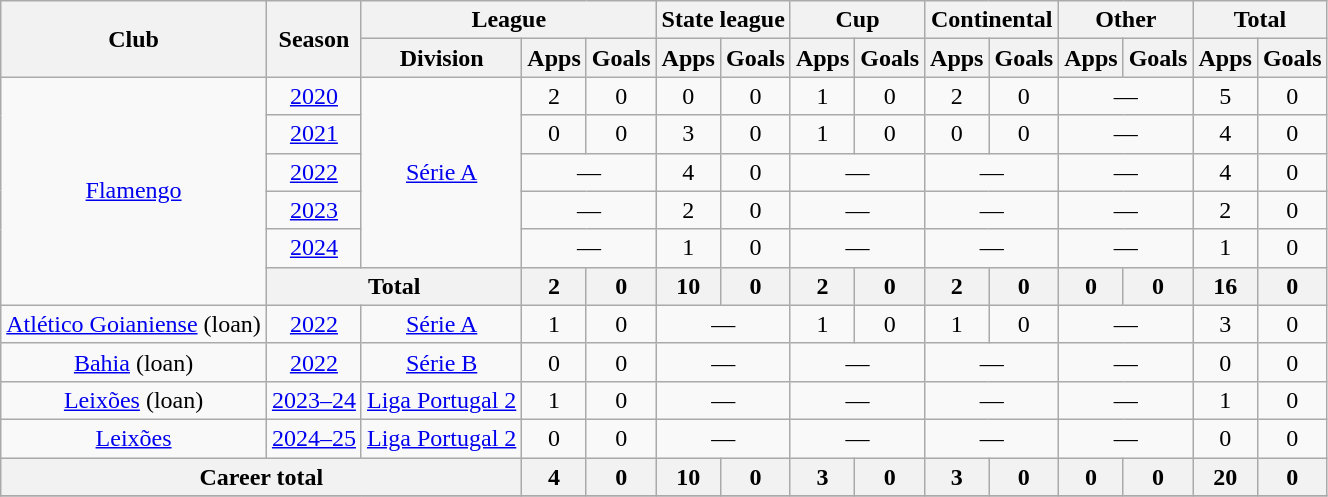<table class="wikitable" style="text-align: center">
<tr>
<th rowspan="2">Club</th>
<th rowspan="2">Season</th>
<th colspan="3">League</th>
<th colspan="2">State league</th>
<th colspan="2">Cup</th>
<th colspan="2">Continental</th>
<th colspan="2">Other</th>
<th colspan="2">Total</th>
</tr>
<tr>
<th>Division</th>
<th>Apps</th>
<th>Goals</th>
<th>Apps</th>
<th>Goals</th>
<th>Apps</th>
<th>Goals</th>
<th>Apps</th>
<th>Goals</th>
<th>Apps</th>
<th>Goals</th>
<th>Apps</th>
<th>Goals</th>
</tr>
<tr>
<td rowspan="6"><a href='#'>Flamengo</a></td>
<td><a href='#'>2020</a></td>
<td rowspan="5"><a href='#'>Série A</a></td>
<td>2</td>
<td>0</td>
<td>0</td>
<td>0</td>
<td>1</td>
<td>0</td>
<td>2</td>
<td>0</td>
<td colspan="2">—</td>
<td>5</td>
<td>0</td>
</tr>
<tr>
<td><a href='#'>2021</a></td>
<td>0</td>
<td>0</td>
<td>3</td>
<td>0</td>
<td>1</td>
<td>0</td>
<td>0</td>
<td>0</td>
<td colspan="2">—</td>
<td>4</td>
<td>0</td>
</tr>
<tr>
<td><a href='#'>2022</a></td>
<td colspan="2">—</td>
<td>4</td>
<td>0</td>
<td colspan="2">—</td>
<td colspan="2">—</td>
<td colspan="2">—</td>
<td>4</td>
<td>0</td>
</tr>
<tr>
<td><a href='#'>2023</a></td>
<td colspan="2">—</td>
<td>2</td>
<td>0</td>
<td colspan="2">—</td>
<td colspan="2">—</td>
<td colspan="2">—</td>
<td>2</td>
<td>0</td>
</tr>
<tr>
<td><a href='#'>2024</a></td>
<td colspan="2">—</td>
<td>1</td>
<td>0</td>
<td colspan="2">—</td>
<td colspan="2">—</td>
<td colspan="2">—</td>
<td>1</td>
<td>0</td>
</tr>
<tr>
<th colspan="2">Total</th>
<th>2</th>
<th>0</th>
<th>10</th>
<th>0</th>
<th>2</th>
<th>0</th>
<th>2</th>
<th>0</th>
<th>0</th>
<th>0</th>
<th>16</th>
<th>0</th>
</tr>
<tr>
<td rowspan="1"><a href='#'>Atlético Goianiense</a> (loan)</td>
<td><a href='#'>2022</a></td>
<td rowspan="1"><a href='#'>Série A</a></td>
<td>1</td>
<td>0</td>
<td colspan="2">—</td>
<td>1</td>
<td>0</td>
<td>1</td>
<td>0</td>
<td colspan="2">—</td>
<td>3</td>
<td>0</td>
</tr>
<tr>
<td rowspan="1"><a href='#'>Bahia</a> (loan)</td>
<td><a href='#'>2022</a></td>
<td rowspan="1"><a href='#'>Série B</a></td>
<td>0</td>
<td>0</td>
<td colspan="2">—</td>
<td colspan="2">—</td>
<td colspan="2">—</td>
<td colspan="2">—</td>
<td>0</td>
<td>0</td>
</tr>
<tr>
<td rowspan="1"><a href='#'>Leixões</a> (loan)</td>
<td><a href='#'>2023–24</a></td>
<td rowspan="1"><a href='#'>Liga Portugal 2</a></td>
<td>1</td>
<td>0</td>
<td colspan="2">—</td>
<td colspan="2">—</td>
<td colspan="2">—</td>
<td colspan="2">—</td>
<td>1</td>
<td>0</td>
</tr>
<tr>
<td rowspan="1"><a href='#'>Leixões</a></td>
<td><a href='#'>2024–25</a></td>
<td rowspan="1"><a href='#'>Liga Portugal 2</a></td>
<td>0</td>
<td>0</td>
<td colspan="2">—</td>
<td colspan="2">—</td>
<td colspan="2">—</td>
<td colspan="2">—</td>
<td>0</td>
<td>0</td>
</tr>
<tr>
<th colspan="3">Career total</th>
<th>4</th>
<th>0</th>
<th>10</th>
<th>0</th>
<th>3</th>
<th>0</th>
<th>3</th>
<th>0</th>
<th>0</th>
<th>0</th>
<th>20</th>
<th>0</th>
</tr>
<tr>
</tr>
</table>
